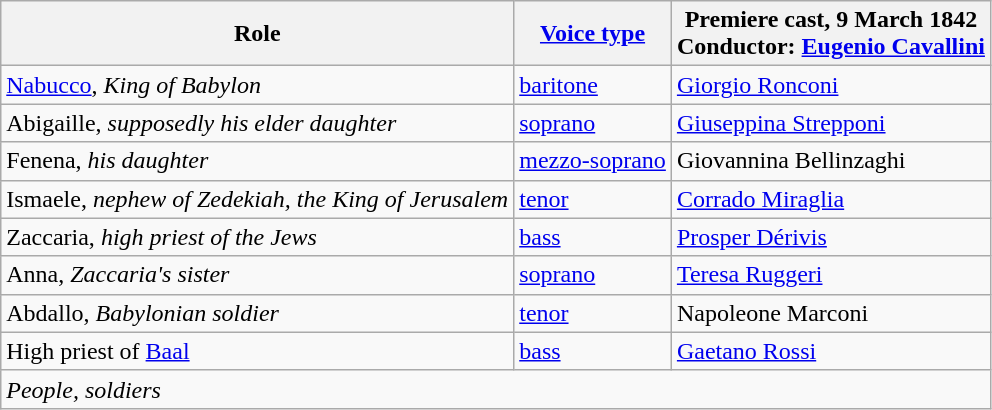<table class="wikitable">
<tr>
<th scope="col">Role</th>
<th scope="col"><a href='#'>Voice type</a></th>
<th scope="col">Premiere cast, 9 March 1842<br>Conductor: <a href='#'>Eugenio Cavallini</a></th>
</tr>
<tr>
<td><a href='#'>Nabucco</a>, <em>King of Babylon</em></td>
<td><a href='#'>baritone</a></td>
<td><a href='#'>Giorgio Ronconi</a></td>
</tr>
<tr>
<td>Abigaille, <em>supposedly his elder daughter</em></td>
<td><a href='#'>soprano</a></td>
<td><a href='#'>Giuseppina Strepponi</a></td>
</tr>
<tr>
<td>Fenena, <em>his daughter</em></td>
<td><a href='#'>mezzo-soprano</a></td>
<td>Giovannina Bellinzaghi</td>
</tr>
<tr>
<td>Ismaele, <em>nephew of Zedekiah, the King of Jerusalem</em></td>
<td><a href='#'>tenor</a></td>
<td><a href='#'>Corrado Miraglia</a></td>
</tr>
<tr>
<td>Zaccaria, <em>high priest of the Jews</em></td>
<td><a href='#'>bass</a></td>
<td><a href='#'>Prosper Dérivis</a></td>
</tr>
<tr>
<td>Anna, <em>Zaccaria's sister</em></td>
<td><a href='#'>soprano</a></td>
<td><a href='#'>Teresa Ruggeri</a></td>
</tr>
<tr>
<td>Abdallo, <em>Babylonian soldier</em></td>
<td><a href='#'>tenor</a></td>
<td>Napoleone Marconi</td>
</tr>
<tr>
<td>High priest of <a href='#'>Baal</a></td>
<td><a href='#'>bass</a></td>
<td><a href='#'>Gaetano Rossi</a></td>
</tr>
<tr>
<td colspan="3"><em>People, soldiers</em></td>
</tr>
</table>
